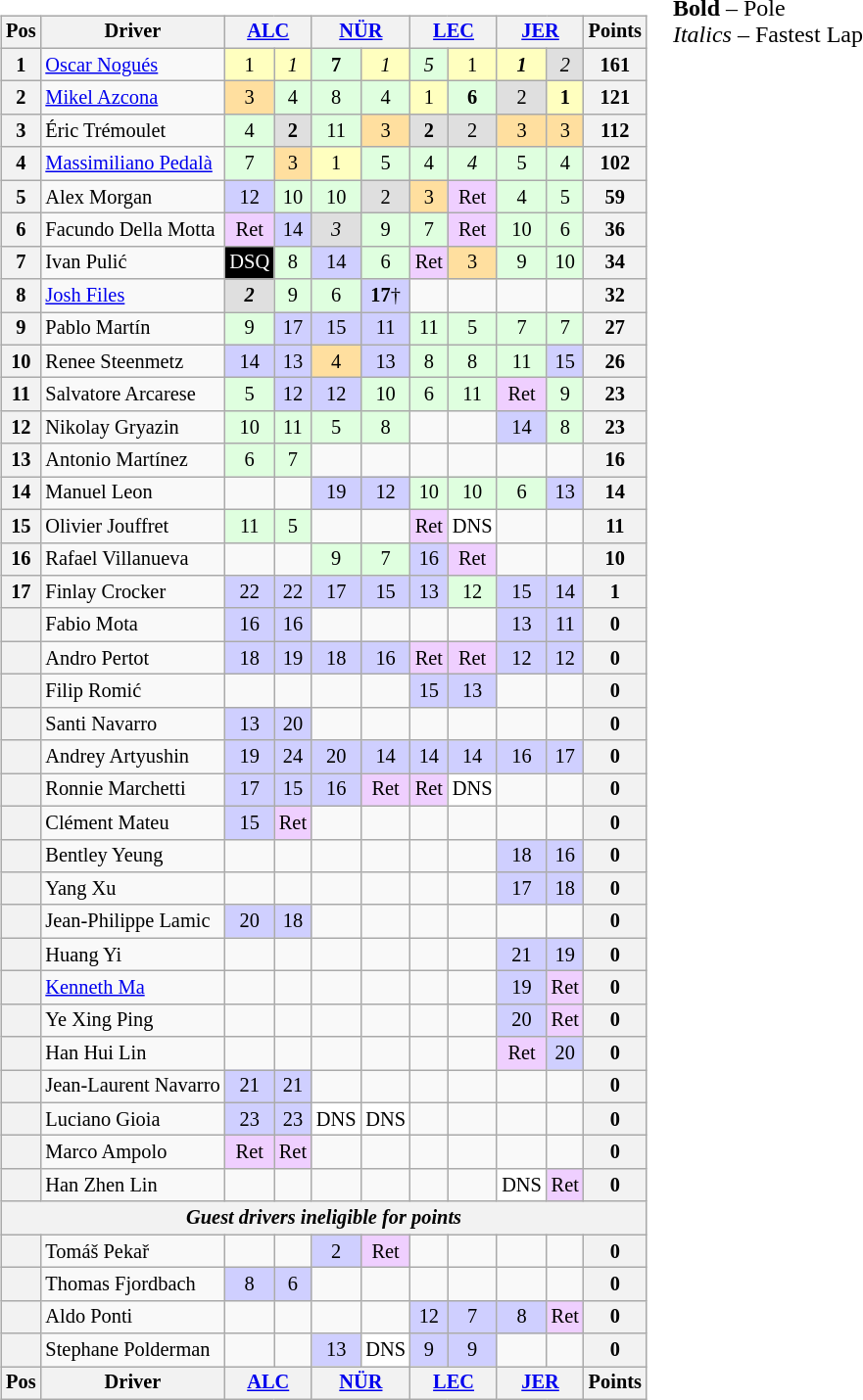<table>
<tr>
<td><br><table class="wikitable" style="font-size:85%; text-align:center">
<tr style="background:#f9f9f9" valign="top">
<th valign="middle">Pos</th>
<th valign="middle">Driver</th>
<th colspan=2><a href='#'>ALC</a><br></th>
<th colspan=2><a href='#'>NÜR</a><br></th>
<th colspan=2><a href='#'>LEC</a><br></th>
<th colspan=2><a href='#'>JER</a><br></th>
<th valign="middle">Points</th>
</tr>
<tr>
<th>1</th>
<td align=left> <a href='#'>Oscar Nogués</a></td>
<td style="background:#ffffbf;">1</td>
<td style="background:#ffffbf;"><em>1</em></td>
<td style="background:#dfffdf;"><strong>7</strong></td>
<td style="background:#ffffbf;"><em>1</em></td>
<td style="background:#dfffdf;"><em>5</em></td>
<td style="background:#ffffbf;">1</td>
<td style="background:#ffffbf;"><strong><em>1</em></strong></td>
<td style="background:#dfdfdf;"><em>2</em></td>
<th>161</th>
</tr>
<tr>
<th>2</th>
<td align=left> <a href='#'>Mikel Azcona</a></td>
<td style="background:#ffdf9f;">3</td>
<td style="background:#dfffdf;">4</td>
<td style="background:#dfffdf;">8</td>
<td style="background:#dfffdf;">4</td>
<td style="background:#ffffbf;">1</td>
<td style="background:#dfffdf;"><strong>6</strong></td>
<td style="background:#dfdfdf;">2</td>
<td style="background:#ffffbf;"><strong>1</strong></td>
<th>121</th>
</tr>
<tr>
<th>3</th>
<td align=left> Éric Trémoulet</td>
<td style="background:#dfffdf;">4</td>
<td style="background:#dfdfdf;"><strong>2</strong></td>
<td style="background:#dfffdf;">11</td>
<td style="background:#ffdf9f;">3</td>
<td style="background:#dfdfdf;"><strong>2</strong></td>
<td style="background:#dfdfdf;">2</td>
<td style="background:#ffdf9f;">3</td>
<td style="background:#ffdf9f;">3</td>
<th>112</th>
</tr>
<tr>
<th>4</th>
<td align=left> <a href='#'>Massimiliano Pedalà</a></td>
<td style="background:#dfffdf;">7</td>
<td style="background:#ffdf9f;">3</td>
<td style="background:#ffffbf;">1</td>
<td style="background:#dfffdf;">5</td>
<td style="background:#dfffdf;">4</td>
<td style="background:#dfffdf;"><em>4</em></td>
<td style="background:#dfffdf;">5</td>
<td style="background:#dfffdf;">4</td>
<th>102</th>
</tr>
<tr>
<th>5</th>
<td align=left> Alex Morgan</td>
<td style="background:#cfcfff;">12</td>
<td style="background:#dfffdf;">10</td>
<td style="background:#dfffdf;">10</td>
<td style="background:#dfdfdf;">2</td>
<td style="background:#ffdf9f;">3</td>
<td style="background:#efcfff;">Ret</td>
<td style="background:#dfffdf;">4</td>
<td style="background:#dfffdf;">5</td>
<th>59</th>
</tr>
<tr>
<th>6</th>
<td align=left> Facundo Della Motta</td>
<td style="background:#efcfff;">Ret</td>
<td style="background:#cfcfff;">14</td>
<td style="background:#dfdfdf;"><em>3</em></td>
<td style="background:#dfffdf;">9</td>
<td style="background:#dfffdf;">7</td>
<td style="background:#efcfff;">Ret</td>
<td style="background:#dfffdf;">10</td>
<td style="background:#dfffdf;">6</td>
<th>36</th>
</tr>
<tr>
<th>7</th>
<td align=left> Ivan Pulić</td>
<td style="background:#000000; color:white;">DSQ</td>
<td style="background:#dfffdf;">8</td>
<td style="background:#cfcfff;">14</td>
<td style="background:#dfffdf;">6</td>
<td style="background:#efcfff;">Ret</td>
<td style="background:#ffdf9f;">3</td>
<td style="background:#dfffdf;">9</td>
<td style="background:#dfffdf;">10</td>
<th>34</th>
</tr>
<tr>
<th>8</th>
<td align=left> <a href='#'>Josh Files</a></td>
<td style="background:#dfdfdf;"><strong><em>2</em></strong></td>
<td style="background:#dfffdf;">9</td>
<td style="background:#dfffdf;">6</td>
<td style="background:#cfcfff;"><strong>17</strong>†</td>
<td></td>
<td></td>
<td></td>
<td></td>
<th>32</th>
</tr>
<tr>
<th>9</th>
<td align=left> Pablo Martín</td>
<td style="background:#dfffdf;">9</td>
<td style="background:#cfcfff;">17</td>
<td style="background:#cfcfff;">15</td>
<td style="background:#cfcfff;">11</td>
<td style="background:#dfffdf;">11</td>
<td style="background:#dfffdf;">5</td>
<td style="background:#dfffdf;">7</td>
<td style="background:#dfffdf;">7</td>
<th>27</th>
</tr>
<tr>
<th>10</th>
<td align=left> Renee Steenmetz</td>
<td style="background:#cfcfff;">14</td>
<td style="background:#cfcfff;">13</td>
<td style="background:#ffdf9f;">4</td>
<td style="background:#cfcfff;">13</td>
<td style="background:#dfffdf;">8</td>
<td style="background:#dfffdf;">8</td>
<td style="background:#dfffdf;">11</td>
<td style="background:#cfcfff;">15</td>
<th>26</th>
</tr>
<tr>
<th>11</th>
<td align=left> Salvatore Arcarese</td>
<td style="background:#dfffdf;">5</td>
<td style="background:#cfcfff;">12</td>
<td style="background:#cfcfff;">12</td>
<td style="background:#dfffdf;">10</td>
<td style="background:#dfffdf;">6</td>
<td style="background:#dfffdf;">11</td>
<td style="background:#efcfff;">Ret</td>
<td style="background:#dfffdf;">9</td>
<th>23</th>
</tr>
<tr>
<th>12</th>
<td align=left> Nikolay Gryazin</td>
<td style="background:#dfffdf;">10</td>
<td style="background:#dfffdf;">11</td>
<td style="background:#dfffdf;">5</td>
<td style="background:#dfffdf;">8</td>
<td></td>
<td></td>
<td style="background:#cfcfff;">14</td>
<td style="background:#dfffdf;">8</td>
<th>23</th>
</tr>
<tr>
<th>13</th>
<td align=left> Antonio Martínez</td>
<td style="background:#dfffdf;">6</td>
<td style="background:#dfffdf;">7</td>
<td></td>
<td></td>
<td></td>
<td></td>
<td></td>
<td></td>
<th>16</th>
</tr>
<tr>
<th>14</th>
<td align=left> Manuel Leon</td>
<td></td>
<td></td>
<td style="background:#cfcfff;">19</td>
<td style="background:#cfcfff;">12</td>
<td style="background:#dfffdf;">10</td>
<td style="background:#dfffdf;">10</td>
<td style="background:#dfffdf;">6</td>
<td style="background:#cfcfff;">13</td>
<th>14</th>
</tr>
<tr>
<th>15</th>
<td align=left> Olivier Jouffret</td>
<td style="background:#dfffdf;">11</td>
<td style="background:#dfffdf;">5</td>
<td></td>
<td></td>
<td style="background:#efcfff;">Ret</td>
<td style="background:#ffffff;">DNS</td>
<td></td>
<td></td>
<th>11</th>
</tr>
<tr>
<th>16</th>
<td align=left> Rafael Villanueva</td>
<td></td>
<td></td>
<td style="background:#dfffdf;">9</td>
<td style="background:#dfffdf;">7</td>
<td style="background:#cfcfff;">16</td>
<td style="background:#efcfff;">Ret</td>
<td></td>
<td></td>
<th>10</th>
</tr>
<tr>
<th>17</th>
<td align=left> Finlay Crocker</td>
<td style="background:#cfcfff;">22</td>
<td style="background:#cfcfff;">22</td>
<td style="background:#cfcfff;">17</td>
<td style="background:#cfcfff;">15</td>
<td style="background:#cfcfff;">13</td>
<td style="background:#dfffdf;">12</td>
<td style="background:#cfcfff;">15</td>
<td style="background:#cfcfff;">14</td>
<th>1</th>
</tr>
<tr>
<th></th>
<td align=left> Fabio Mota</td>
<td style="background:#cfcfff;">16</td>
<td style="background:#cfcfff;">16</td>
<td></td>
<td></td>
<td></td>
<td></td>
<td style="background:#cfcfff;">13</td>
<td style="background:#cfcfff;">11</td>
<th>0</th>
</tr>
<tr>
<th></th>
<td align=left> Andro Pertot</td>
<td style="background:#cfcfff;">18</td>
<td style="background:#cfcfff;">19</td>
<td style="background:#cfcfff;">18</td>
<td style="background:#cfcfff;">16</td>
<td style="background:#efcfff;">Ret</td>
<td style="background:#efcfff;">Ret</td>
<td style="background:#cfcfff;">12</td>
<td style="background:#cfcfff;">12</td>
<th>0</th>
</tr>
<tr>
<th></th>
<td align=left> Filip Romić</td>
<td></td>
<td></td>
<td></td>
<td></td>
<td style="background:#cfcfff;">15</td>
<td style="background:#cfcfff;">13</td>
<td></td>
<td></td>
<th>0</th>
</tr>
<tr>
<th></th>
<td align=left> Santi Navarro</td>
<td style="background:#cfcfff;">13</td>
<td style="background:#cfcfff;">20</td>
<td></td>
<td></td>
<td></td>
<td></td>
<td></td>
<td></td>
<th>0</th>
</tr>
<tr>
<th></th>
<td align=left> Andrey Artyushin</td>
<td style="background:#cfcfff;">19</td>
<td style="background:#cfcfff;">24</td>
<td style="background:#cfcfff;">20</td>
<td style="background:#cfcfff;">14</td>
<td style="background:#cfcfff;">14</td>
<td style="background:#cfcfff;">14</td>
<td style="background:#cfcfff;">16</td>
<td style="background:#cfcfff;">17</td>
<th>0</th>
</tr>
<tr>
<th></th>
<td align=left> Ronnie Marchetti</td>
<td style="background:#cfcfff;">17</td>
<td style="background:#cfcfff;">15</td>
<td style="background:#cfcfff;">16</td>
<td style="background:#efcfff;">Ret</td>
<td style="background:#efcfff;">Ret</td>
<td style="background:#ffffff;">DNS</td>
<td></td>
<td></td>
<th>0</th>
</tr>
<tr>
<th></th>
<td align=left> Clément Mateu</td>
<td style="background:#cfcfff;">15</td>
<td style="background:#efcfff;">Ret</td>
<td></td>
<td></td>
<td></td>
<td></td>
<td></td>
<td></td>
<th>0</th>
</tr>
<tr>
<th></th>
<td align=left> Bentley Yeung</td>
<td></td>
<td></td>
<td></td>
<td></td>
<td></td>
<td></td>
<td style="background:#cfcfff;">18</td>
<td style="background:#cfcfff;">16</td>
<th>0</th>
</tr>
<tr>
<th></th>
<td align=left> Yang Xu</td>
<td></td>
<td></td>
<td></td>
<td></td>
<td></td>
<td></td>
<td style="background:#cfcfff;">17</td>
<td style="background:#cfcfff;">18</td>
<th>0</th>
</tr>
<tr>
<th></th>
<td align=left> Jean-Philippe Lamic</td>
<td style="background:#cfcfff;">20</td>
<td style="background:#cfcfff;">18</td>
<td></td>
<td></td>
<td></td>
<td></td>
<td></td>
<td></td>
<th>0</th>
</tr>
<tr>
<th></th>
<td align=left> Huang Yi</td>
<td></td>
<td></td>
<td></td>
<td></td>
<td></td>
<td></td>
<td style="background:#cfcfff;">21</td>
<td style="background:#cfcfff;">19</td>
<th>0</th>
</tr>
<tr>
<th></th>
<td align=left> <a href='#'>Kenneth Ma</a></td>
<td></td>
<td></td>
<td></td>
<td></td>
<td></td>
<td></td>
<td style="background:#cfcfff;">19</td>
<td style="background:#efcfff;">Ret</td>
<th>0</th>
</tr>
<tr>
<th></th>
<td align=left> Ye Xing Ping</td>
<td></td>
<td></td>
<td></td>
<td></td>
<td></td>
<td></td>
<td style="background:#cfcfff;">20</td>
<td style="background:#efcfff;">Ret</td>
<th>0</th>
</tr>
<tr>
<th></th>
<td align=left> Han Hui Lin</td>
<td></td>
<td></td>
<td></td>
<td></td>
<td></td>
<td></td>
<td style="background:#efcfff;">Ret</td>
<td style="background:#cfcfff;">20</td>
<th>0</th>
</tr>
<tr>
<th></th>
<td align=left> Jean-Laurent Navarro</td>
<td style="background:#cfcfff;">21</td>
<td style="background:#cfcfff;">21</td>
<td></td>
<td></td>
<td></td>
<td></td>
<td></td>
<td></td>
<th>0</th>
</tr>
<tr>
<th></th>
<td align=left> Luciano Gioia</td>
<td style="background:#cfcfff;">23</td>
<td style="background:#cfcfff;">23</td>
<td style="background:#ffffff;">DNS</td>
<td style="background:#ffffff;">DNS</td>
<td></td>
<td></td>
<td></td>
<td></td>
<th>0</th>
</tr>
<tr>
<th></th>
<td align=left> Marco Ampolo</td>
<td style="background:#efcfff;">Ret</td>
<td style="background:#efcfff;">Ret</td>
<td></td>
<td></td>
<td></td>
<td></td>
<td></td>
<td></td>
<th>0</th>
</tr>
<tr>
<th></th>
<td align=left> Han Zhen Lin</td>
<td></td>
<td></td>
<td></td>
<td></td>
<td></td>
<td></td>
<td style="background:#ffffff;">DNS</td>
<td style="background:#efcfff;">Ret</td>
<th>0</th>
</tr>
<tr>
<th colspan=12><em>Guest drivers ineligible for points</em></th>
</tr>
<tr>
<th></th>
<td align=left> Tomáš Pekař</td>
<td></td>
<td></td>
<td style="background:#cfcfff;">2</td>
<td style="background:#efcfff;">Ret</td>
<td></td>
<td></td>
<td></td>
<td></td>
<th>0</th>
</tr>
<tr>
<th></th>
<td align=left> Thomas Fjordbach</td>
<td style="background:#cfcfff;">8</td>
<td style="background:#cfcfff;">6</td>
<td></td>
<td></td>
<td></td>
<td></td>
<td></td>
<td></td>
<th>0</th>
</tr>
<tr>
<th></th>
<td align=left> Aldo Ponti</td>
<td></td>
<td></td>
<td></td>
<td></td>
<td style="background:#cfcfff;">12</td>
<td style="background:#cfcfff;">7</td>
<td style="background:#cfcfff;">8</td>
<td style="background:#efcfff;">Ret</td>
<th>0</th>
</tr>
<tr>
<th></th>
<td align=left> Stephane Polderman</td>
<td></td>
<td></td>
<td style="background:#cfcfff;">13</td>
<td style="background:#ffffff;">DNS</td>
<td style="background:#cfcfff;">9</td>
<td style="background:#cfcfff;">9</td>
<td></td>
<td></td>
<th>0</th>
</tr>
<tr style="background:#f9f9f9" valign="top">
<th valign="middle">Pos</th>
<th valign="middle">Driver</th>
<th colspan=2><a href='#'>ALC</a><br></th>
<th colspan=2><a href='#'>NÜR</a><br></th>
<th colspan=2><a href='#'>LEC</a><br></th>
<th colspan=2><a href='#'>JER</a><br></th>
<th valign="middle">Points</th>
</tr>
</table>
</td>
<td valign="top"><br>
<span><strong>Bold</strong> – Pole<br>
<em>Italics</em> – Fastest Lap</span></td>
</tr>
</table>
